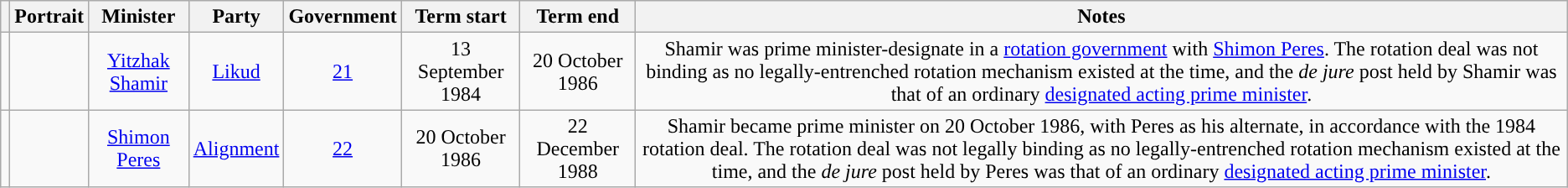<table class=wikitable style=text-align:center>
<tr>
<th></th>
<th>Portrait</th>
<th>Minister</th>
<th>Party</th>
<th>Government</th>
<th>Term start</th>
<th>Term end</th>
<th>Notes</th>
</tr>
<tr>
<td style="background:"></td>
<td></td>
<td align=center><a href='#'>Yitzhak Shamir</a></td>
<td align=center><a href='#'>Likud</a><br></td>
<td><a href='#'>21</a></td>
<td>13 September 1984</td>
<td>20 October 1986</td>
<td>Shamir was prime minister-designate in a <a href='#'>rotation government</a> with <a href='#'>Shimon Peres</a>. The rotation deal was not binding as no legally-entrenched rotation mechanism existed at the time, and the <em>de jure</em> post held by Shamir was that of an ordinary <a href='#'>designated acting prime minister</a>.</td>
</tr>
<tr>
<td style="background:"></td>
<td></td>
<td align=center><a href='#'>Shimon Peres</a></td>
<td align=center><a href='#'>Alignment</a><br></td>
<td><a href='#'>22</a></td>
<td>20 October 1986</td>
<td>22 December 1988</td>
<td>Shamir became prime minister on 20 October 1986, with Peres as his alternate, in accordance with the 1984 rotation deal. The rotation deal was not legally binding as no legally-entrenched rotation mechanism existed at the time, and the <em>de jure</em> post held by Peres was that of an ordinary <a href='#'>designated acting prime minister</a>.</td>
</tr>
</table>
